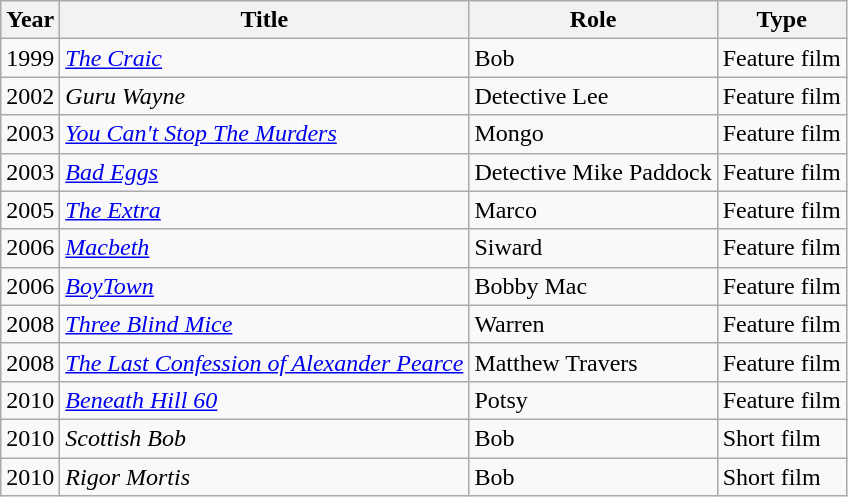<table class="wikitable">
<tr>
<th>Year</th>
<th>Title</th>
<th>Role</th>
<th>Type</th>
</tr>
<tr>
<td>1999</td>
<td><em><a href='#'>The Craic</a></em></td>
<td>Bob</td>
<td>Feature film</td>
</tr>
<tr>
<td>2002</td>
<td><em>Guru Wayne</em></td>
<td>Detective Lee</td>
<td>Feature film</td>
</tr>
<tr>
<td>2003</td>
<td><em><a href='#'>You Can't Stop The Murders</a></em></td>
<td>Mongo</td>
<td>Feature film</td>
</tr>
<tr>
<td>2003</td>
<td><em><a href='#'>Bad Eggs</a></em></td>
<td>Detective Mike Paddock</td>
<td>Feature film</td>
</tr>
<tr>
<td>2005</td>
<td><em><a href='#'>The Extra</a></em></td>
<td>Marco</td>
<td>Feature film</td>
</tr>
<tr>
<td>2006</td>
<td><em><a href='#'>Macbeth</a></em></td>
<td>Siward</td>
<td>Feature film</td>
</tr>
<tr>
<td>2006</td>
<td><em><a href='#'>BoyTown</a></em></td>
<td>Bobby Mac</td>
<td>Feature film</td>
</tr>
<tr>
<td>2008</td>
<td><em><a href='#'>Three Blind Mice</a></em></td>
<td>Warren</td>
<td>Feature film</td>
</tr>
<tr>
<td>2008</td>
<td><em><a href='#'>The Last Confession of Alexander Pearce</a></em></td>
<td>Matthew Travers</td>
<td>Feature film</td>
</tr>
<tr>
<td>2010</td>
<td><em><a href='#'>Beneath Hill 60</a></em></td>
<td>Potsy</td>
<td>Feature film</td>
</tr>
<tr>
<td>2010</td>
<td><em>Scottish Bob</em></td>
<td>Bob</td>
<td>Short film</td>
</tr>
<tr>
<td>2010</td>
<td><em>Rigor Mortis</em></td>
<td>Bob</td>
<td>Short film</td>
</tr>
</table>
